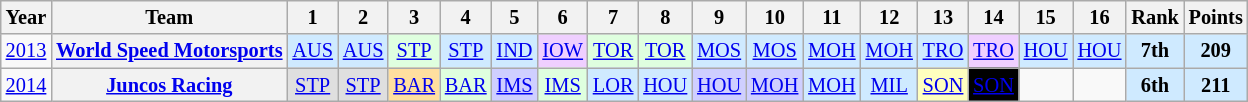<table class="wikitable" style="text-align:center; font-size:85%">
<tr>
<th>Year</th>
<th>Team</th>
<th>1</th>
<th>2</th>
<th>3</th>
<th>4</th>
<th>5</th>
<th>6</th>
<th>7</th>
<th>8</th>
<th>9</th>
<th>10</th>
<th>11</th>
<th>12</th>
<th>13</th>
<th>14</th>
<th>15</th>
<th>16</th>
<th>Rank</th>
<th>Points</th>
</tr>
<tr>
<td><a href='#'>2013</a></td>
<th nowrap><a href='#'>World Speed Motorsports</a></th>
<td style="background:#CFEAFF;"><a href='#'>AUS</a><br></td>
<td style="background:#CFEAFF;"><a href='#'>AUS</a><br></td>
<td style="background:#DFFFDF;"><a href='#'>STP</a><br></td>
<td style="background:#CFEAFF;"><a href='#'>STP</a><br></td>
<td style="background:#CFEAFF;"><a href='#'>IND</a><br></td>
<td style="background:#EFCFFF;"><a href='#'>IOW</a><br></td>
<td style="background:#DFFFDF;"><a href='#'>TOR</a><br></td>
<td style="background:#DFFFDF;"><a href='#'>TOR</a><br></td>
<td style="background:#CFEAFF;"><a href='#'>MOS</a><br></td>
<td style="background:#CFEAFF;"><a href='#'>MOS</a><br></td>
<td style="background:#CFEAFF;"><a href='#'>MOH</a><br></td>
<td style="background:#CFEAFF;"><a href='#'>MOH</a><br></td>
<td style="background:#CFEAFF;"><a href='#'>TRO</a><br></td>
<td style="background:#EFCFFF;"><a href='#'>TRO</a><br></td>
<td style="background:#CFEAFF;"><a href='#'>HOU</a><br></td>
<td style="background:#CFEAFF;"><a href='#'>HOU</a><br></td>
<td style="background:#CFEAFF;"><strong>7th</strong></td>
<td style="background:#CFEAFF;"><strong>209</strong></td>
</tr>
<tr>
<td><a href='#'>2014</a></td>
<th nowrap><a href='#'>Juncos Racing</a></th>
<td style="background:#DFDFDF;"><a href='#'>STP</a><br></td>
<td style="background:#DFDFDF;"><a href='#'>STP</a><br></td>
<td style="background:#FFDF9F;"><a href='#'>BAR</a><br></td>
<td style="background:#DFFFDF;"><a href='#'>BAR</a><br></td>
<td style="background:#CFCFFF;"><a href='#'>IMS</a><br></td>
<td style="background:#DFFFDF;"><a href='#'>IMS</a><br></td>
<td style="background:#CFEAFF;"><a href='#'>LOR</a><br></td>
<td style="background:#CFEAFF;"><a href='#'>HOU</a><br></td>
<td style="background:#CFCFFF;"><a href='#'>HOU</a><br></td>
<td style="background:#CFCFFF;"><a href='#'>MOH</a><br></td>
<td style="background:#CFEAFF;"><a href='#'>MOH</a><br></td>
<td style="background:#CFEAFF;"><a href='#'>MIL</a><br></td>
<td style="background:#FFFFBF;"><a href='#'>SON</a><br></td>
<td style="background:#000000; color:white"><a href='#'><span>SON</span></a><br></td>
<td></td>
<td></td>
<td style="background:#CFEAFF;"><strong>6th</strong></td>
<td style="background:#CFEAFF;"><strong>211</strong></td>
</tr>
</table>
